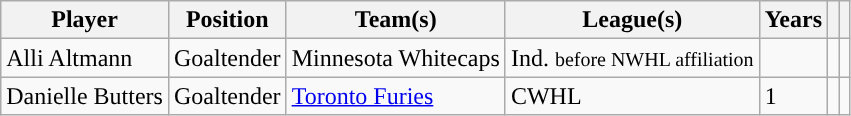<table class="wikitable sortable">
<tr>
<th>Player</th>
<th>Position</th>
<th>Team(s)</th>
<th>League(s)</th>
<th>Years</th>
<th><a href='#'></a></th>
<th><a href='#'></a></th>
</tr>
<tr bgcolor=>
<td>Alli Altmann</td>
<td>Goaltender</td>
<td>Minnesota Whitecaps</td>
<td>Ind. <small>before NWHL affiliation</small></td>
<td></td>
<td></td>
<td></td>
</tr>
<tr bgcolor=>
<td>Danielle Butters</td>
<td>Goaltender</td>
<td><a href='#'>Toronto Furies</a></td>
<td>CWHL</td>
<td>1</td>
<td></td>
<td></td>
</tr>
</table>
